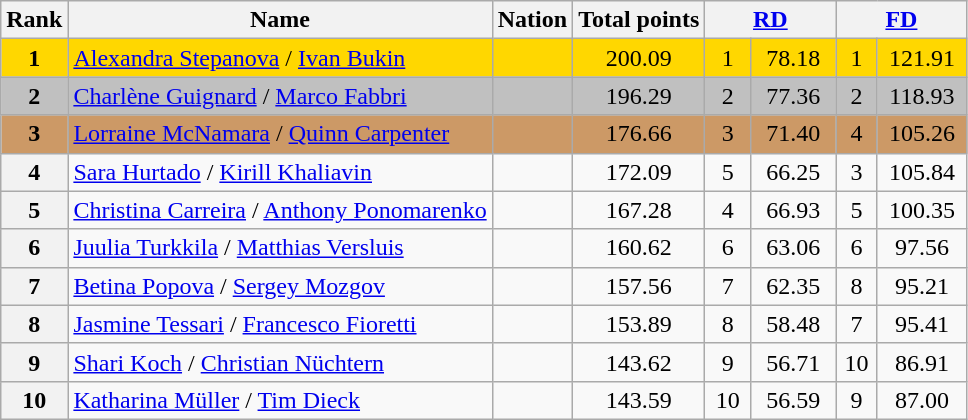<table class="wikitable sortable">
<tr>
<th>Rank</th>
<th>Name</th>
<th>Nation</th>
<th>Total points</th>
<th colspan="2" width="80px"><a href='#'>RD</a></th>
<th colspan="2" width="80px"><a href='#'>FD</a></th>
</tr>
<tr bgcolor="gold">
<td align="center"><strong>1</strong></td>
<td><a href='#'>Alexandra Stepanova</a> / <a href='#'>Ivan Bukin</a></td>
<td></td>
<td align="center">200.09</td>
<td align="center">1</td>
<td align="center">78.18</td>
<td align="center">1</td>
<td align="center">121.91</td>
</tr>
<tr bgcolor="silver">
<td align="center"><strong>2</strong></td>
<td><a href='#'>Charlène Guignard</a> / <a href='#'>Marco Fabbri</a></td>
<td></td>
<td align="center">196.29</td>
<td align="center">2</td>
<td align="center">77.36</td>
<td align="center">2</td>
<td align="center">118.93</td>
</tr>
<tr bgcolor="cc9966">
<td align="center"><strong>3</strong></td>
<td><a href='#'>Lorraine McNamara</a> / <a href='#'>Quinn Carpenter</a></td>
<td></td>
<td align="center">176.66</td>
<td align="center">3</td>
<td align="center">71.40</td>
<td align="center">4</td>
<td align="center">105.26</td>
</tr>
<tr>
<th>4</th>
<td><a href='#'>Sara Hurtado</a> / <a href='#'>Kirill Khaliavin</a></td>
<td></td>
<td align="center">172.09</td>
<td align="center">5</td>
<td align="center">66.25</td>
<td align="center">3</td>
<td align="center">105.84</td>
</tr>
<tr>
<th>5</th>
<td><a href='#'>Christina Carreira</a> / <a href='#'>Anthony Ponomarenko</a></td>
<td></td>
<td align="center">167.28</td>
<td align="center">4</td>
<td align="center">66.93</td>
<td align="center">5</td>
<td align="center">100.35</td>
</tr>
<tr>
<th>6</th>
<td><a href='#'>Juulia Turkkila</a> / <a href='#'>Matthias Versluis</a></td>
<td></td>
<td align="center">160.62</td>
<td align="center">6</td>
<td align="center">63.06</td>
<td align="center">6</td>
<td align="center">97.56</td>
</tr>
<tr>
<th>7</th>
<td><a href='#'>Betina Popova</a> / <a href='#'>Sergey Mozgov</a></td>
<td></td>
<td align="center">157.56</td>
<td align="center">7</td>
<td align="center">62.35</td>
<td align="center">8</td>
<td align="center">95.21</td>
</tr>
<tr>
<th>8</th>
<td><a href='#'>Jasmine Tessari</a> / <a href='#'>Francesco Fioretti</a></td>
<td></td>
<td align="center">153.89</td>
<td align="center">8</td>
<td align="center">58.48</td>
<td align="center">7</td>
<td align="center">95.41</td>
</tr>
<tr>
<th>9</th>
<td><a href='#'>Shari Koch</a> / <a href='#'>Christian Nüchtern</a></td>
<td></td>
<td align="center">143.62</td>
<td align="center">9</td>
<td align="center">56.71</td>
<td align="center">10</td>
<td align="center">86.91</td>
</tr>
<tr>
<th>10</th>
<td><a href='#'>Katharina Müller</a> / <a href='#'>Tim Dieck</a></td>
<td></td>
<td align="center">143.59</td>
<td align="center">10</td>
<td align="center">56.59</td>
<td align="center">9</td>
<td align="center">87.00</td>
</tr>
</table>
